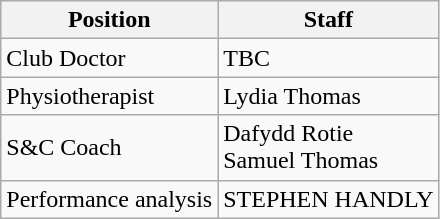<table class="wikitable">
<tr>
<th>Position</th>
<th>Staff</th>
</tr>
<tr>
<td>Club Doctor</td>
<td>TBC</td>
</tr>
<tr>
<td>Physiotherapist</td>
<td>Lydia Thomas</td>
</tr>
<tr>
<td>S&C Coach</td>
<td>Dafydd Rotie<br>Samuel Thomas</td>
</tr>
<tr>
<td>Performance analysis</td>
<td>STEPHEN HANDLY</td>
</tr>
</table>
